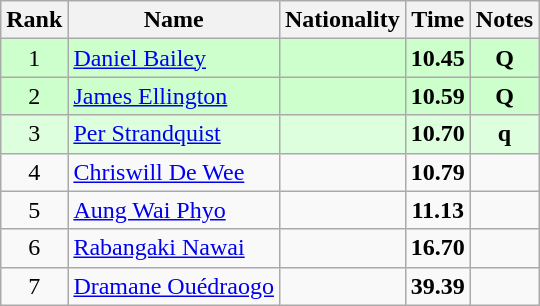<table class="wikitable sortable" style="text-align:center">
<tr>
<th>Rank</th>
<th>Name</th>
<th>Nationality</th>
<th>Time</th>
<th>Notes</th>
</tr>
<tr bgcolor=ccffcc>
<td>1</td>
<td align=left><a href='#'>Daniel Bailey</a></td>
<td align=left></td>
<td><strong>10.45</strong></td>
<td><strong>Q</strong></td>
</tr>
<tr bgcolor=ccffcc>
<td>2</td>
<td align=left><a href='#'>James Ellington</a></td>
<td align=left></td>
<td><strong>10.59</strong></td>
<td><strong>Q</strong></td>
</tr>
<tr bgcolor=ddffdd>
<td>3</td>
<td align=left><a href='#'>Per Strandquist</a></td>
<td align=left></td>
<td><strong>10.70</strong></td>
<td><strong>q</strong></td>
</tr>
<tr>
<td>4</td>
<td align=left><a href='#'>Chriswill De Wee</a></td>
<td align=left></td>
<td><strong>10.79</strong></td>
<td></td>
</tr>
<tr>
<td>5</td>
<td align=left><a href='#'>Aung Wai Phyo</a></td>
<td align=left></td>
<td><strong>11.13</strong></td>
<td></td>
</tr>
<tr>
<td>6</td>
<td align=left><a href='#'>Rabangaki Nawai</a></td>
<td align=left></td>
<td><strong>16.70</strong></td>
<td></td>
</tr>
<tr>
<td>7</td>
<td align=left><a href='#'>Dramane Ouédraogo</a></td>
<td align=left></td>
<td><strong>39.39</strong></td>
<td></td>
</tr>
</table>
